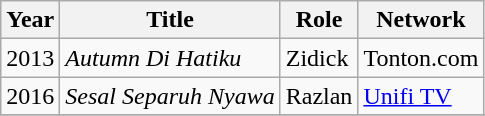<table class="wikitable">
<tr>
<th>Year</th>
<th>Title</th>
<th>Role</th>
<th>Network</th>
</tr>
<tr>
<td>2013</td>
<td><em>Autumn Di Hatiku</em></td>
<td>Zidick</td>
<td>Tonton.com</td>
</tr>
<tr>
<td>2016</td>
<td><em>Sesal Separuh Nyawa</em></td>
<td>Razlan</td>
<td><a href='#'>Unifi TV</a></td>
</tr>
<tr>
</tr>
</table>
